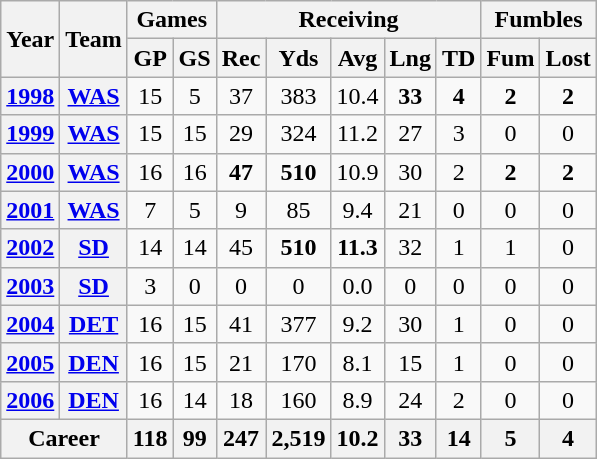<table class="wikitable" style="text-align: center;">
<tr>
<th rowspan="2">Year</th>
<th rowspan="2">Team</th>
<th colspan="2">Games</th>
<th colspan="5">Receiving</th>
<th colspan="2">Fumbles</th>
</tr>
<tr>
<th>GP</th>
<th>GS</th>
<th>Rec</th>
<th>Yds</th>
<th>Avg</th>
<th>Lng</th>
<th>TD</th>
<th>Fum</th>
<th>Lost</th>
</tr>
<tr>
<th><a href='#'>1998</a></th>
<th><a href='#'>WAS</a></th>
<td>15</td>
<td>5</td>
<td>37</td>
<td>383</td>
<td>10.4</td>
<td><strong>33</strong></td>
<td><strong>4</strong></td>
<td><strong>2</strong></td>
<td><strong>2</strong></td>
</tr>
<tr>
<th><a href='#'>1999</a></th>
<th><a href='#'>WAS</a></th>
<td>15</td>
<td>15</td>
<td>29</td>
<td>324</td>
<td>11.2</td>
<td>27</td>
<td>3</td>
<td>0</td>
<td>0</td>
</tr>
<tr>
<th><a href='#'>2000</a></th>
<th><a href='#'>WAS</a></th>
<td>16</td>
<td>16</td>
<td><strong>47</strong></td>
<td><strong>510</strong></td>
<td>10.9</td>
<td>30</td>
<td>2</td>
<td><strong>2</strong></td>
<td><strong>2</strong></td>
</tr>
<tr>
<th><a href='#'>2001</a></th>
<th><a href='#'>WAS</a></th>
<td>7</td>
<td>5</td>
<td>9</td>
<td>85</td>
<td>9.4</td>
<td>21</td>
<td>0</td>
<td>0</td>
<td>0</td>
</tr>
<tr>
<th><a href='#'>2002</a></th>
<th><a href='#'>SD</a></th>
<td>14</td>
<td>14</td>
<td>45</td>
<td><strong>510</strong></td>
<td><strong>11.3</strong></td>
<td>32</td>
<td>1</td>
<td>1</td>
<td>0</td>
</tr>
<tr>
<th><a href='#'>2003</a></th>
<th><a href='#'>SD</a></th>
<td>3</td>
<td>0</td>
<td>0</td>
<td>0</td>
<td>0.0</td>
<td>0</td>
<td>0</td>
<td>0</td>
<td>0</td>
</tr>
<tr>
<th><a href='#'>2004</a></th>
<th><a href='#'>DET</a></th>
<td>16</td>
<td>15</td>
<td>41</td>
<td>377</td>
<td>9.2</td>
<td>30</td>
<td>1</td>
<td>0</td>
<td>0</td>
</tr>
<tr>
<th><a href='#'>2005</a></th>
<th><a href='#'>DEN</a></th>
<td>16</td>
<td>15</td>
<td>21</td>
<td>170</td>
<td>8.1</td>
<td>15</td>
<td>1</td>
<td>0</td>
<td>0</td>
</tr>
<tr>
<th><a href='#'>2006</a></th>
<th><a href='#'>DEN</a></th>
<td>16</td>
<td>14</td>
<td>18</td>
<td>160</td>
<td>8.9</td>
<td>24</td>
<td>2</td>
<td>0</td>
<td>0</td>
</tr>
<tr>
<th colspan="2">Career</th>
<th>118</th>
<th>99</th>
<th>247</th>
<th>2,519</th>
<th>10.2</th>
<th>33</th>
<th>14</th>
<th>5</th>
<th>4</th>
</tr>
</table>
